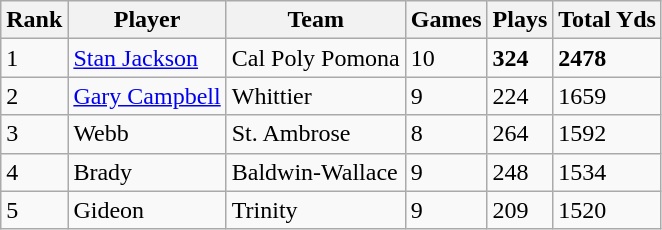<table class="wikitable sortable">
<tr>
<th>Rank</th>
<th>Player</th>
<th>Team</th>
<th>Games</th>
<th>Plays</th>
<th>Total Yds</th>
</tr>
<tr>
<td>1</td>
<td><a href='#'>Stan Jackson</a></td>
<td>Cal Poly Pomona</td>
<td>10</td>
<td><strong>324</strong></td>
<td><strong>2478</strong></td>
</tr>
<tr>
<td>2</td>
<td><a href='#'>Gary Campbell</a></td>
<td>Whittier</td>
<td>9</td>
<td>224</td>
<td>1659</td>
</tr>
<tr>
<td>3</td>
<td>Webb</td>
<td>St. Ambrose</td>
<td>8</td>
<td>264</td>
<td>1592</td>
</tr>
<tr>
<td>4</td>
<td>Brady</td>
<td>Baldwin-Wallace</td>
<td>9</td>
<td>248</td>
<td>1534</td>
</tr>
<tr>
<td>5</td>
<td>Gideon</td>
<td>Trinity</td>
<td>9</td>
<td>209</td>
<td>1520</td>
</tr>
</table>
